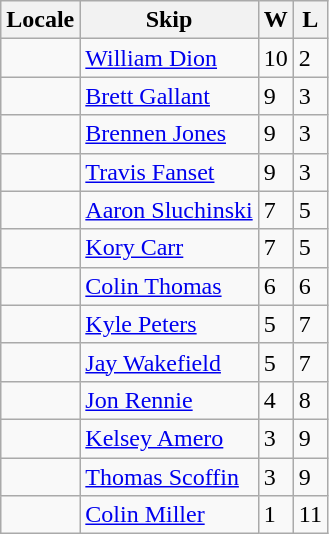<table class="wikitable" border="1">
<tr>
<th>Locale</th>
<th>Skip</th>
<th>W</th>
<th>L</th>
</tr>
<tr>
<td></td>
<td><a href='#'>William Dion</a></td>
<td>10</td>
<td>2</td>
</tr>
<tr>
<td></td>
<td><a href='#'>Brett Gallant</a></td>
<td>9</td>
<td>3</td>
</tr>
<tr>
<td></td>
<td><a href='#'>Brennen Jones</a></td>
<td>9</td>
<td>3</td>
</tr>
<tr>
<td></td>
<td><a href='#'>Travis Fanset</a></td>
<td>9</td>
<td>3</td>
</tr>
<tr>
<td></td>
<td><a href='#'>Aaron Sluchinski</a></td>
<td>7</td>
<td>5</td>
</tr>
<tr>
<td></td>
<td><a href='#'>Kory Carr</a></td>
<td>7</td>
<td>5</td>
</tr>
<tr>
<td></td>
<td><a href='#'>Colin Thomas</a></td>
<td>6</td>
<td>6</td>
</tr>
<tr>
<td></td>
<td><a href='#'>Kyle Peters</a></td>
<td>5</td>
<td>7</td>
</tr>
<tr>
<td></td>
<td><a href='#'>Jay Wakefield</a></td>
<td>5</td>
<td>7</td>
</tr>
<tr>
<td></td>
<td><a href='#'>Jon Rennie</a></td>
<td>4</td>
<td>8</td>
</tr>
<tr>
<td></td>
<td><a href='#'>Kelsey Amero</a></td>
<td>3</td>
<td>9</td>
</tr>
<tr>
<td></td>
<td><a href='#'>Thomas Scoffin</a></td>
<td>3</td>
<td>9</td>
</tr>
<tr>
<td></td>
<td><a href='#'>Colin Miller</a></td>
<td>1</td>
<td>11</td>
</tr>
</table>
